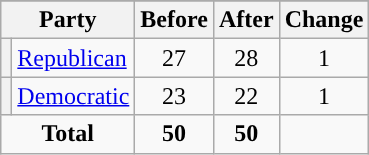<table class="wikitable" style="text-align:center;">
<tr>
</tr>
<tr>
<th colspan=2>Party</th>
<th>Before</th>
<th>After</th>
<th>Change</th>
</tr>
<tr>
<th style="background-color:"></th>
<td style="text-align:left;"><a href='#'>Republican</a></td>
<td>27</td>
<td>28</td>
<td> 1</td>
</tr>
<tr>
<th style="background-color:"></th>
<td style="text-align:left;"><a href='#'>Democratic</a></td>
<td>23</td>
<td>22</td>
<td> 1</td>
</tr>
<tr>
<td colspan=2><strong>Total</strong></td>
<td><strong>50</strong></td>
<td><strong>50</strong></td>
<td></td>
</tr>
</table>
